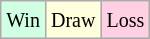<table class="wikitable">
<tr>
<td style="background:#d0ffe3;"><small>Win</small></td>
<td style="background:#ffffdd;"><small>Draw</small></td>
<td style="background:#ffd0e3;"><small>Loss</small></td>
</tr>
</table>
